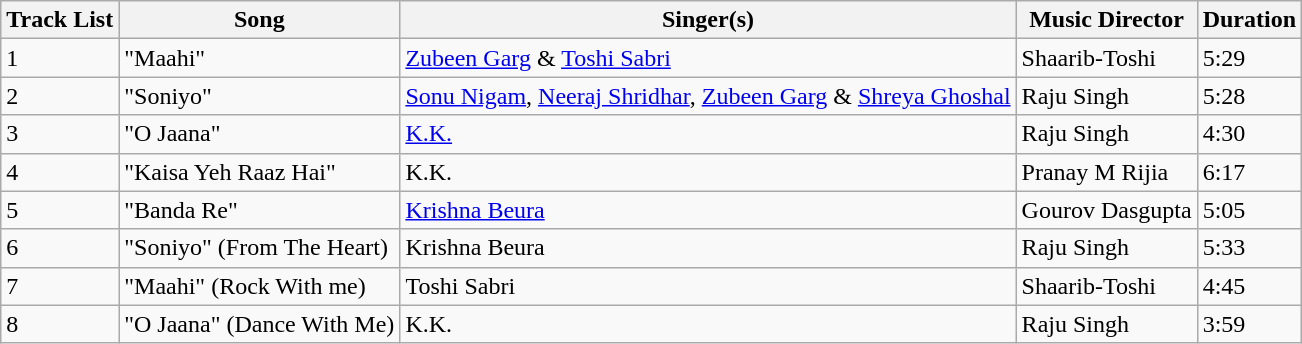<table class="wikitable">
<tr>
<th>Track List</th>
<th>Song</th>
<th>Singer(s)</th>
<th>Music Director</th>
<th>Duration</th>
</tr>
<tr>
<td>1</td>
<td>"Maahi"</td>
<td><a href='#'>Zubeen Garg</a> & <a href='#'>Toshi Sabri</a></td>
<td>Shaarib-Toshi</td>
<td>5:29</td>
</tr>
<tr>
<td>2</td>
<td>"Soniyo"</td>
<td><a href='#'>Sonu Nigam</a>, <a href='#'>Neeraj Shridhar</a>, <a href='#'>Zubeen Garg</a> & <a href='#'>Shreya Ghoshal</a></td>
<td>Raju Singh</td>
<td>5:28</td>
</tr>
<tr>
<td>3</td>
<td>"O Jaana"</td>
<td><a href='#'>K.K.</a></td>
<td>Raju Singh</td>
<td>4:30</td>
</tr>
<tr>
<td>4</td>
<td>"Kaisa Yeh Raaz Hai"</td>
<td>K.K.</td>
<td>Pranay M Rijia</td>
<td>6:17</td>
</tr>
<tr>
<td>5</td>
<td>"Banda Re"</td>
<td><a href='#'>Krishna Beura</a></td>
<td>Gourov Dasgupta</td>
<td>5:05</td>
</tr>
<tr>
<td>6</td>
<td>"Soniyo" (From The Heart)</td>
<td>Krishna Beura</td>
<td>Raju Singh</td>
<td>5:33</td>
</tr>
<tr>
<td>7</td>
<td>"Maahi" (Rock With me)</td>
<td>Toshi Sabri</td>
<td>Shaarib-Toshi</td>
<td>4:45</td>
</tr>
<tr>
<td>8</td>
<td>"O Jaana" (Dance With Me)</td>
<td>K.K.</td>
<td>Raju Singh</td>
<td>3:59</td>
</tr>
</table>
